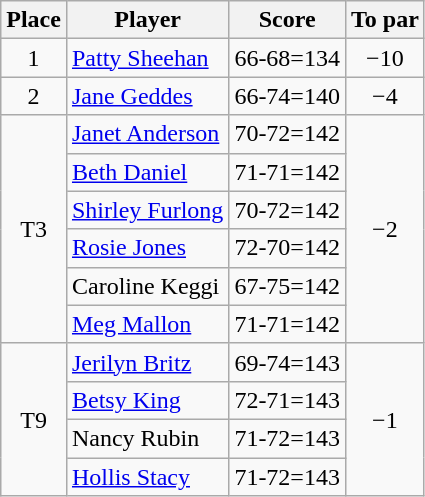<table class="wikitable">
<tr>
<th>Place</th>
<th>Player</th>
<th>Score</th>
<th>To par</th>
</tr>
<tr>
<td align=center>1</td>
<td> <a href='#'>Patty Sheehan</a></td>
<td>66-68=134</td>
<td align=center>−10</td>
</tr>
<tr>
<td align=center>2</td>
<td> <a href='#'>Jane Geddes</a></td>
<td>66-74=140</td>
<td align=center>−4</td>
</tr>
<tr>
<td align=center rowspan=6>T3</td>
<td> <a href='#'>Janet Anderson</a></td>
<td>70-72=142</td>
<td align=center rowspan=6>−2</td>
</tr>
<tr>
<td> <a href='#'>Beth Daniel</a></td>
<td>71-71=142</td>
</tr>
<tr>
<td> <a href='#'>Shirley Furlong</a></td>
<td>70-72=142</td>
</tr>
<tr>
<td> <a href='#'>Rosie Jones</a></td>
<td>72-70=142</td>
</tr>
<tr>
<td> Caroline Keggi</td>
<td>67-75=142</td>
</tr>
<tr>
<td> <a href='#'>Meg Mallon</a></td>
<td>71-71=142</td>
</tr>
<tr>
<td align=center rowspan=5>T9</td>
<td> <a href='#'>Jerilyn Britz</a></td>
<td>69-74=143</td>
<td align=center rowspan=5>−1</td>
</tr>
<tr>
<td> <a href='#'>Betsy King</a></td>
<td>72-71=143</td>
</tr>
<tr>
<td> Nancy Rubin</td>
<td>71-72=143</td>
</tr>
<tr>
<td> <a href='#'>Hollis Stacy</a></td>
<td>71-72=143</td>
</tr>
</table>
